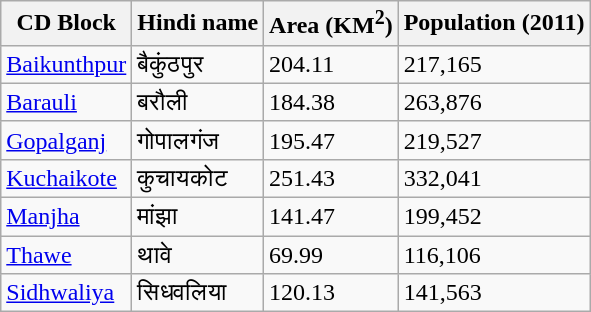<table class="wikitable sortable">
<tr>
<th>CD Block</th>
<th>Hindi name</th>
<th>Area (KM<sup>2</sup>)</th>
<th>Population (2011)</th>
</tr>
<tr>
<td><a href='#'>Baikunthpur</a></td>
<td>बैकुंठपुर</td>
<td>204.11</td>
<td>217,165</td>
</tr>
<tr>
<td><a href='#'>Barauli</a></td>
<td>बरौली</td>
<td>184.38</td>
<td>263,876</td>
</tr>
<tr>
<td><a href='#'>Gopalganj</a></td>
<td>गोपालगंज</td>
<td>195.47</td>
<td>219,527</td>
</tr>
<tr>
<td><a href='#'>Kuchaikote</a></td>
<td>कुचायकोट</td>
<td>251.43</td>
<td>332,041</td>
</tr>
<tr>
<td><a href='#'>Manjha</a></td>
<td>मांझा</td>
<td>141.47</td>
<td>199,452</td>
</tr>
<tr>
<td><a href='#'>Thawe</a></td>
<td>थावे</td>
<td>69.99</td>
<td>116,106</td>
</tr>
<tr>
<td><a href='#'>Sidhwaliya</a></td>
<td>सिधवलिया</td>
<td>120.13</td>
<td>141,563</td>
</tr>
</table>
